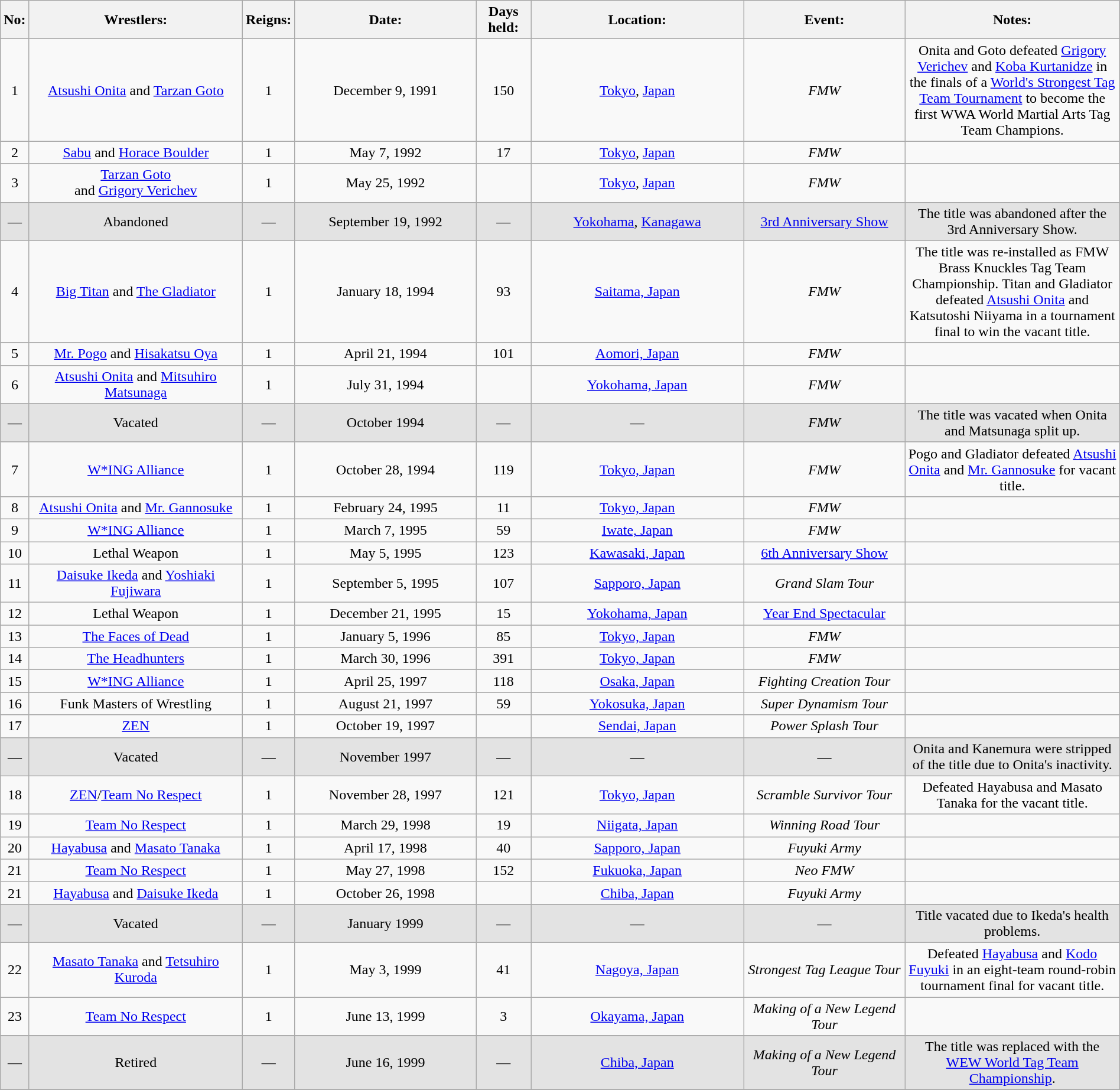<table class="wikitable sortable" style="text-align: center" width=100%>
<tr>
<th width=0%>No:</th>
<th width=20%>Wrestlers:</th>
<th width=3%>Reigns:</th>
<th width=17%>Date:</th>
<th width=5%>Days held:</th>
<th width=20%>Location:</th>
<th width=15%>Event:</th>
<th width=43% class="unsortable">Notes:</th>
</tr>
<tr>
<td>1</td>
<td><a href='#'>Atsushi Onita</a> and <a href='#'>Tarzan Goto</a></td>
<td>1</td>
<td>December 9, 1991</td>
<td>150</td>
<td><a href='#'>Tokyo</a>, <a href='#'>Japan</a></td>
<td><em>FMW</em></td>
<td>Onita and Goto defeated <a href='#'>Grigory Verichev</a> and <a href='#'>Koba Kurtanidze</a> in the finals of a <a href='#'>World's Strongest Tag Team Tournament</a> to become the first WWA World Martial Arts Tag Team Champions.</td>
</tr>
<tr>
<td>2</td>
<td><a href='#'>Sabu</a> and <a href='#'>Horace Boulder</a></td>
<td>1</td>
<td>May 7, 1992</td>
<td>17</td>
<td><a href='#'>Tokyo</a>, <a href='#'>Japan</a></td>
<td><em>FMW</em></td>
<td></td>
</tr>
<tr>
<td>3</td>
<td><a href='#'>Tarzan Goto</a><br> and <a href='#'>Grigory Verichev</a></td>
<td>1</td>
<td>May 25, 1992</td>
<td></td>
<td><a href='#'>Tokyo</a>, <a href='#'>Japan</a></td>
<td><em>FMW</em></td>
<td></td>
</tr>
<tr>
</tr>
<tr style="background-color:#e3e3e3">
<td>—</td>
<td>Abandoned</td>
<td>—</td>
<td>September 19, 1992</td>
<td>—</td>
<td><a href='#'>Yokohama</a>, <a href='#'>Kanagawa</a></td>
<td><a href='#'>3rd Anniversary Show</a></td>
<td>The title was abandoned after the 3rd Anniversary Show.</td>
</tr>
<tr>
<td>4</td>
<td><a href='#'>Big Titan</a> and <a href='#'>The Gladiator</a></td>
<td>1</td>
<td>January 18, 1994</td>
<td>93</td>
<td><a href='#'>Saitama, Japan</a></td>
<td><em>FMW</em></td>
<td>The title was re-installed as FMW Brass Knuckles Tag Team Championship. Titan and Gladiator defeated <a href='#'>Atsushi Onita</a> and Katsutoshi Niiyama in a tournament final to win the vacant title.</td>
</tr>
<tr>
<td>5</td>
<td><a href='#'>Mr. Pogo</a> and <a href='#'>Hisakatsu Oya</a></td>
<td>1</td>
<td>April 21, 1994</td>
<td>101</td>
<td><a href='#'>Aomori, Japan</a></td>
<td><em>FMW</em></td>
<td></td>
</tr>
<tr>
<td>6</td>
<td><a href='#'>Atsushi Onita</a>  and <a href='#'>Mitsuhiro Matsunaga</a></td>
<td>1</td>
<td>July 31, 1994</td>
<td></td>
<td><a href='#'>Yokohama, Japan</a></td>
<td><em>FMW</em></td>
<td></td>
</tr>
<tr>
</tr>
<tr style="background-color:#e3e3e3">
<td>—</td>
<td>Vacated</td>
<td>—</td>
<td>October 1994</td>
<td>—</td>
<td>—</td>
<td><em>FMW</em></td>
<td>The title was vacated when Onita and Matsunaga split up.</td>
</tr>
<tr>
<td>7</td>
<td><a href='#'>W*ING Alliance</a><br></td>
<td>1</td>
<td>October 28, 1994</td>
<td>119</td>
<td><a href='#'>Tokyo, Japan</a></td>
<td><em>FMW</em></td>
<td>Pogo and Gladiator defeated <a href='#'>Atsushi Onita</a> and <a href='#'>Mr. Gannosuke</a> for vacant title.</td>
</tr>
<tr>
<td>8</td>
<td><a href='#'>Atsushi Onita</a>  and <a href='#'>Mr. Gannosuke</a></td>
<td>1</td>
<td>February 24, 1995</td>
<td>11</td>
<td><a href='#'>Tokyo, Japan</a></td>
<td><em>FMW</em></td>
<td></td>
</tr>
<tr>
<td>9</td>
<td><a href='#'>W*ING Alliance</a><br></td>
<td>1</td>
<td>March 7, 1995</td>
<td>59</td>
<td><a href='#'>Iwate, Japan</a></td>
<td><em>FMW</em></td>
<td></td>
</tr>
<tr>
<td>10</td>
<td>Lethal Weapon<br></td>
<td>1</td>
<td>May 5, 1995</td>
<td>123</td>
<td><a href='#'>Kawasaki, Japan</a></td>
<td><a href='#'>6th Anniversary Show</a></td>
<td></td>
</tr>
<tr>
<td>11</td>
<td><a href='#'>Daisuke Ikeda</a> and <a href='#'>Yoshiaki Fujiwara</a></td>
<td>1</td>
<td>September 5, 1995</td>
<td>107</td>
<td><a href='#'>Sapporo, Japan</a></td>
<td><em>Grand Slam Tour</em></td>
<td></td>
</tr>
<tr>
<td>12</td>
<td>Lethal Weapon<br></td>
<td>1</td>
<td>December 21, 1995</td>
<td>15</td>
<td><a href='#'>Yokohama, Japan</a></td>
<td><a href='#'>Year End Spectacular</a></td>
<td></td>
</tr>
<tr>
<td>13</td>
<td><a href='#'>The Faces of Dead</a><br></td>
<td>1</td>
<td>January 5, 1996</td>
<td>85</td>
<td><a href='#'>Tokyo, Japan</a></td>
<td><em>FMW</em></td>
<td></td>
</tr>
<tr>
<td>14</td>
<td><a href='#'>The Headhunters<br></a></td>
<td>1</td>
<td>March 30, 1996</td>
<td>391</td>
<td><a href='#'>Tokyo, Japan</a></td>
<td><em>FMW</em></td>
<td></td>
</tr>
<tr>
<td>15</td>
<td><a href='#'>W*ING Alliance</a><br></td>
<td>1</td>
<td>April 25, 1997</td>
<td>118</td>
<td><a href='#'>Osaka, Japan</a></td>
<td><em>Fighting Creation Tour</em></td>
<td></td>
</tr>
<tr>
<td>16</td>
<td>Funk Masters of Wrestling<br></td>
<td>1</td>
<td>August 21, 1997</td>
<td>59</td>
<td><a href='#'>Yokosuka, Japan</a></td>
<td><em>Super Dynamism Tour</em></td>
<td></td>
</tr>
<tr>
<td>17</td>
<td><a href='#'>ZEN</a><br></td>
<td>1</td>
<td>October 19, 1997</td>
<td></td>
<td><a href='#'>Sendai, Japan</a></td>
<td><em>Power Splash Tour</em></td>
<td></td>
</tr>
<tr style="background-color:#e3e3e3">
<td>—</td>
<td>Vacated</td>
<td>—</td>
<td>November 1997</td>
<td>—</td>
<td>—</td>
<td>—</td>
<td>Onita and Kanemura were stripped of the title due to Onita's inactivity.</td>
</tr>
<tr>
<td>18</td>
<td><a href='#'>ZEN</a>/<a href='#'>Team No Respect</a><br></td>
<td>1</td>
<td>November 28, 1997</td>
<td>121</td>
<td><a href='#'>Tokyo, Japan</a></td>
<td><em>Scramble Survivor Tour</em></td>
<td>Defeated Hayabusa and Masato Tanaka for the vacant title.</td>
</tr>
<tr>
<td>19</td>
<td><a href='#'>Team No Respect</a><br></td>
<td>1</td>
<td>March 29, 1998</td>
<td>19</td>
<td><a href='#'>Niigata, Japan</a></td>
<td><em>Winning Road Tour</em></td>
<td></td>
</tr>
<tr>
<td>20</td>
<td><a href='#'>Hayabusa</a> and <a href='#'>Masato Tanaka</a></td>
<td>1</td>
<td>April 17, 1998</td>
<td>40</td>
<td><a href='#'>Sapporo, Japan</a></td>
<td><em>Fuyuki Army</em></td>
<td></td>
</tr>
<tr>
<td>21</td>
<td><a href='#'>Team No Respect</a><br></td>
<td>1</td>
<td>May 27, 1998</td>
<td>152</td>
<td><a href='#'>Fukuoka, Japan</a></td>
<td><em>Neo FMW</em></td>
<td></td>
</tr>
<tr>
<td>21</td>
<td><a href='#'>Hayabusa</a>  and <a href='#'>Daisuke Ikeda</a> </td>
<td>1</td>
<td>October 26, 1998</td>
<td></td>
<td><a href='#'>Chiba, Japan</a></td>
<td><em>Fuyuki Army</em></td>
<td></td>
</tr>
<tr>
</tr>
<tr style="background-color:#e3e3e3">
<td>—</td>
<td>Vacated</td>
<td>—</td>
<td>January 1999</td>
<td>—</td>
<td>—</td>
<td>—</td>
<td>Title vacated due to Ikeda's health problems.</td>
</tr>
<tr>
<td>22</td>
<td><a href='#'>Masato Tanaka</a>  and <a href='#'>Tetsuhiro Kuroda</a></td>
<td>1</td>
<td>May 3, 1999</td>
<td>41</td>
<td><a href='#'>Nagoya, Japan</a></td>
<td><em>Strongest Tag League Tour</em></td>
<td>Defeated <a href='#'>Hayabusa</a> and <a href='#'>Kodo Fuyuki</a> in an eight-team round-robin tournament final for vacant title.</td>
</tr>
<tr>
<td>23</td>
<td><a href='#'>Team No Respect</a><br></td>
<td>1</td>
<td>June 13, 1999</td>
<td>3</td>
<td><a href='#'>Okayama, Japan</a></td>
<td><em>Making of a New Legend Tour</em></td>
<td></td>
</tr>
<tr>
</tr>
<tr style="background-color:#e3e3e3">
<td>—</td>
<td>Retired</td>
<td>—</td>
<td>June 16, 1999</td>
<td>—</td>
<td><a href='#'>Chiba, Japan</a></td>
<td><em>Making of a New Legend Tour</em></td>
<td>The title was replaced with the <a href='#'>WEW World Tag Team Championship</a>.</td>
</tr>
<tr>
</tr>
</table>
